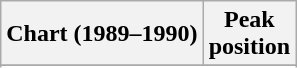<table class="wikitable sortable plainrowheaders">
<tr>
<th scope="col">Chart (1989–1990)</th>
<th scope="col">Peak<br>position</th>
</tr>
<tr>
</tr>
<tr>
</tr>
<tr>
</tr>
<tr>
</tr>
<tr>
</tr>
<tr>
</tr>
<tr>
</tr>
<tr>
</tr>
<tr>
</tr>
<tr>
</tr>
<tr>
</tr>
<tr>
</tr>
</table>
